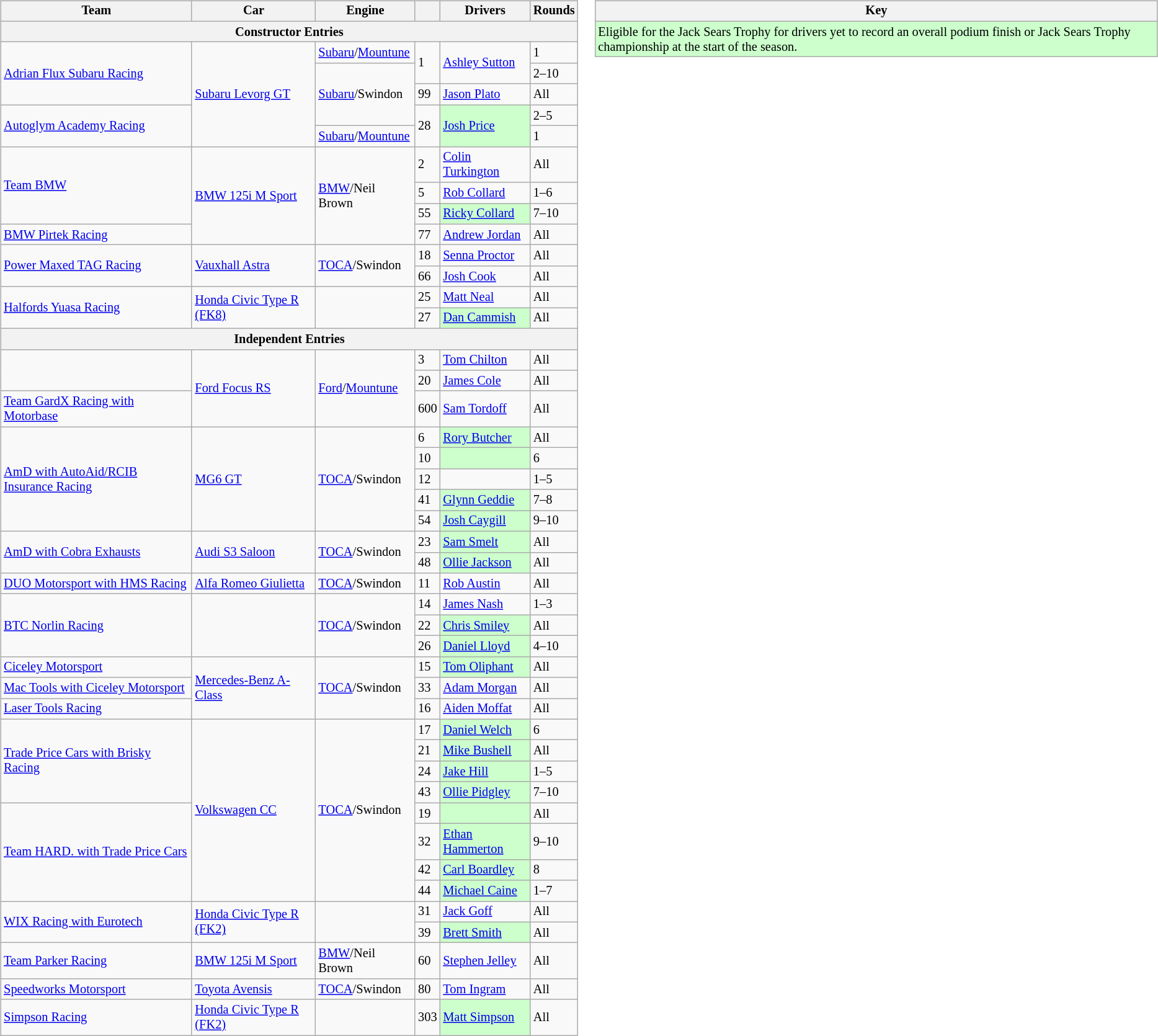<table>
<tr>
<td><br><table class="wikitable sortable" style="font-size: 85%">
<tr>
<th>Team</th>
<th>Car</th>
<th>Engine</th>
<th></th>
<th>Drivers</th>
<th>Rounds</th>
</tr>
<tr>
<th colspan=6>Constructor Entries</th>
</tr>
<tr>
<td rowspan=3><a href='#'>Adrian Flux Subaru Racing</a></td>
<td rowspan=5><a href='#'>Subaru Levorg GT</a></td>
<td><a href='#'>Subaru</a>/<a href='#'>Mountune</a></td>
<td rowspan=2>1</td>
<td rowspan=2><a href='#'>Ashley Sutton</a></td>
<td>1</td>
</tr>
<tr>
<td rowspan=3><a href='#'>Subaru</a>/Swindon</td>
<td>2–10</td>
</tr>
<tr>
<td>99</td>
<td><a href='#'>Jason Plato</a></td>
<td>All</td>
</tr>
<tr>
<td rowspan=2><a href='#'>Autoglym Academy Racing</a></td>
<td rowspan=2>28</td>
<td rowspan=2 style="background:#ccffcc;"><a href='#'>Josh Price</a></td>
<td>2–5</td>
</tr>
<tr>
<td><a href='#'>Subaru</a>/<a href='#'>Mountune</a></td>
<td>1</td>
</tr>
<tr>
<td rowspan=3><a href='#'>Team BMW</a></td>
<td rowspan=4><a href='#'>BMW 125i M Sport</a></td>
<td rowspan=4><a href='#'>BMW</a>/Neil Brown</td>
<td>2</td>
<td><a href='#'>Colin Turkington</a></td>
<td>All</td>
</tr>
<tr>
<td>5</td>
<td><a href='#'>Rob Collard</a></td>
<td>1–6</td>
</tr>
<tr>
<td>55</td>
<td style="background:#ccffcc;"><a href='#'>Ricky Collard</a></td>
<td>7–10</td>
</tr>
<tr>
<td><a href='#'>BMW Pirtek Racing</a></td>
<td>77</td>
<td><a href='#'>Andrew Jordan</a></td>
<td>All</td>
</tr>
<tr>
<td rowspan=2><a href='#'>Power Maxed TAG Racing</a></td>
<td rowspan=2><a href='#'>Vauxhall Astra</a></td>
<td rowspan=2><a href='#'>TOCA</a>/Swindon</td>
<td>18</td>
<td><a href='#'>Senna Proctor</a></td>
<td>All</td>
</tr>
<tr>
<td>66</td>
<td><a href='#'>Josh Cook</a></td>
<td>All</td>
</tr>
<tr>
<td rowspan=2><a href='#'>Halfords Yuasa Racing</a></td>
<td rowspan=2><a href='#'>Honda Civic Type R (FK8)</a></td>
<td rowspan=2></td>
<td>25</td>
<td><a href='#'>Matt Neal</a></td>
<td>All</td>
</tr>
<tr>
<td>27</td>
<td style="background:#ccffcc;"><a href='#'>Dan Cammish</a></td>
<td>All</td>
</tr>
<tr>
<th colspan=6>Independent Entries</th>
</tr>
<tr>
<td rowspan=2></td>
<td rowspan="3"><a href='#'>Ford Focus RS</a></td>
<td rowspan="3"><a href='#'>Ford</a>/<a href='#'>Mountune</a></td>
<td>3</td>
<td><a href='#'>Tom Chilton</a></td>
<td>All</td>
</tr>
<tr>
<td>20</td>
<td><a href='#'>James Cole</a></td>
<td>All</td>
</tr>
<tr>
<td><a href='#'>Team GardX Racing with Motorbase</a></td>
<td>600</td>
<td><a href='#'>Sam Tordoff</a></td>
<td>All</td>
</tr>
<tr>
<td rowspan="5"><a href='#'>AmD with AutoAid/RCIB Insurance Racing</a></td>
<td rowspan="5"><a href='#'>MG6 GT</a></td>
<td rowspan="5"><a href='#'>TOCA</a>/Swindon</td>
<td>6</td>
<td style="background:#ccffcc;"><a href='#'>Rory Butcher</a></td>
<td>All</td>
</tr>
<tr>
<td>10</td>
<td style="background:#ccffcc;"></td>
<td>6</td>
</tr>
<tr>
<td>12</td>
<td></td>
<td>1–5</td>
</tr>
<tr>
<td>41</td>
<td style="background:#ccffcc;"><a href='#'>Glynn Geddie</a></td>
<td>7–8</td>
</tr>
<tr>
<td>54</td>
<td style="background:#ccffcc;"><a href='#'>Josh Caygill</a></td>
<td>9–10</td>
</tr>
<tr>
<td rowspan=2><a href='#'>AmD with Cobra Exhausts</a></td>
<td rowspan=2><a href='#'>Audi S3 Saloon</a></td>
<td rowspan=2><a href='#'>TOCA</a>/Swindon</td>
<td>23</td>
<td style="background:#ccffcc;"><a href='#'>Sam Smelt</a></td>
<td>All</td>
</tr>
<tr>
<td>48</td>
<td style="background:#ccffcc;"><a href='#'>Ollie Jackson</a></td>
<td>All</td>
</tr>
<tr>
<td><a href='#'>DUO Motorsport with HMS Racing</a></td>
<td><a href='#'>Alfa Romeo Giulietta</a></td>
<td><a href='#'>TOCA</a>/Swindon</td>
<td>11</td>
<td><a href='#'>Rob Austin</a></td>
<td>All</td>
</tr>
<tr>
<td rowspan=3><a href='#'>BTC Norlin Racing</a></td>
<td rowspan=3></td>
<td rowspan=3><a href='#'>TOCA</a>/Swindon</td>
<td>14</td>
<td><a href='#'>James Nash</a></td>
<td>1–3</td>
</tr>
<tr>
<td>22</td>
<td style="background:#ccffcc;"><a href='#'>Chris Smiley</a></td>
<td>All</td>
</tr>
<tr>
<td>26</td>
<td style="background:#ccffcc;"><a href='#'>Daniel Lloyd</a></td>
<td>4–10</td>
</tr>
<tr>
<td><a href='#'>Ciceley Motorsport</a></td>
<td rowspan=3><a href='#'>Mercedes-Benz A-Class</a></td>
<td rowspan=3><a href='#'>TOCA</a>/Swindon</td>
<td>15</td>
<td style="background:#ccffcc;"><a href='#'>Tom Oliphant</a></td>
<td>All</td>
</tr>
<tr>
<td><a href='#'>Mac Tools with Ciceley Motorsport</a></td>
<td>33</td>
<td><a href='#'>Adam Morgan</a></td>
<td>All</td>
</tr>
<tr>
<td><a href='#'>Laser Tools Racing</a></td>
<td>16</td>
<td><a href='#'>Aiden Moffat</a></td>
<td>All</td>
</tr>
<tr>
<td rowspan=4><a href='#'>Trade Price Cars with Brisky Racing</a></td>
<td rowspan="8"><a href='#'>Volkswagen CC</a></td>
<td rowspan="8"><a href='#'>TOCA</a>/Swindon</td>
<td>17</td>
<td style="background:#ccffcc;"><a href='#'>Daniel Welch</a></td>
<td>6</td>
</tr>
<tr>
<td>21</td>
<td style="background:#ccffcc;"><a href='#'>Mike Bushell</a></td>
<td>All</td>
</tr>
<tr>
<td>24</td>
<td style="background:#ccffcc;"><a href='#'>Jake Hill</a></td>
<td>1–5</td>
</tr>
<tr>
<td>43</td>
<td style="background:#ccffcc;"><a href='#'>Ollie Pidgley</a></td>
<td>7–10</td>
</tr>
<tr>
<td rowspan="4"><a href='#'>Team HARD. with Trade Price Cars</a></td>
<td>19</td>
<td style="background:#ccffcc;"></td>
<td>All</td>
</tr>
<tr>
<td>32</td>
<td style="background:#ccffcc;"><a href='#'>Ethan Hammerton</a></td>
<td>9–10</td>
</tr>
<tr>
<td>42</td>
<td style="background:#ccffcc;"><a href='#'>Carl Boardley</a></td>
<td>8</td>
</tr>
<tr>
<td>44</td>
<td style="background:#ccffcc;"><a href='#'>Michael Caine</a></td>
<td>1–7</td>
</tr>
<tr>
<td rowspan=2><a href='#'>WIX Racing with Eurotech</a></td>
<td rowspan=2><a href='#'>Honda Civic Type R (FK2)</a></td>
<td rowspan=2></td>
<td>31</td>
<td><a href='#'>Jack Goff</a></td>
<td>All</td>
</tr>
<tr>
<td>39</td>
<td style="background:#ccffcc;"><a href='#'>Brett Smith</a></td>
<td>All</td>
</tr>
<tr>
<td><a href='#'>Team Parker Racing</a></td>
<td><a href='#'>BMW 125i M Sport</a></td>
<td><a href='#'>BMW</a>/Neil Brown</td>
<td>60</td>
<td><a href='#'>Stephen Jelley</a></td>
<td>All</td>
</tr>
<tr>
<td><a href='#'>Speedworks Motorsport</a></td>
<td><a href='#'>Toyota Avensis</a></td>
<td><a href='#'>TOCA</a>/Swindon</td>
<td>80</td>
<td><a href='#'>Tom Ingram</a></td>
<td>All</td>
</tr>
<tr>
<td><a href='#'>Simpson Racing</a></td>
<td><a href='#'>Honda Civic Type R (FK2)</a></td>
<td></td>
<td>303</td>
<td style="background:#ccffcc;"><a href='#'>Matt Simpson</a></td>
<td>All</td>
</tr>
</table>
</td>
<td valign="top"><br><table class="wikitable" style="font-size: 85%">
<tr>
<th colspan=2>Key</th>
</tr>
<tr style="background:#ccffcc;">
<td>Eligible for the Jack Sears Trophy for drivers yet to record an overall podium finish or Jack Sears Trophy championship at the start of the season.</td>
</tr>
</table>
</td>
</tr>
</table>
